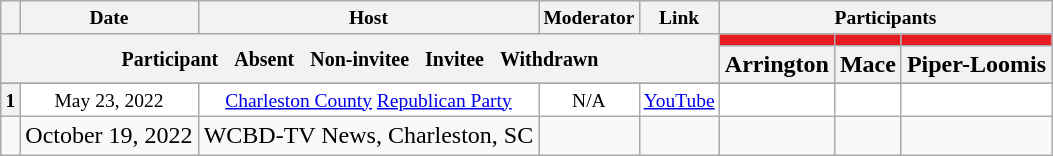<table class="wikitable" style="text-align:center;">
<tr style="font-size:small;">
<th scope="col"></th>
<th scope="col">Date</th>
<th scope="col">Host</th>
<th scope="col">Moderator</th>
<th scope="col">Link</th>
<th scope="col" colspan="3">Participants</th>
</tr>
<tr>
<th colspan="5" rowspan="2"> <small>Participant  </small> <small>Absent  </small> <small>Non-invitee  </small> <small>Invitee  </small> <small>Withdrawn</small></th>
<th scope="col" style="background:#E81B23;"></th>
<th scope="col" style="background:#E81B23;"></th>
<th scope="col" style="background:#E81B23;"></th>
</tr>
<tr>
<th scope="col">Arrington</th>
<th scope="col">Mace</th>
<th scope="col">Piper-Loomis</th>
</tr>
<tr>
</tr>
<tr style="background:#FFFFFF;font-size:small;">
<th scope="row">1</th>
<td style="white-space:nowrap;">May 23, 2022</td>
<td style="white-space:nowrap;"><a href='#'>Charleston County</a> <a href='#'>Republican Party</a></td>
<td style="white-space:nowrap;">N/A</td>
<td style="white-space:nowrap;"><a href='#'>YouTube</a></td>
<td></td>
<td></td>
<td></td>
</tr>
<tr>
<td></td>
<td>October 19, 2022</td>
<td>WCBD-TV News, Charleston, SC</td>
<td></td>
<td></td>
<td></td>
<td></td>
</tr>
</table>
